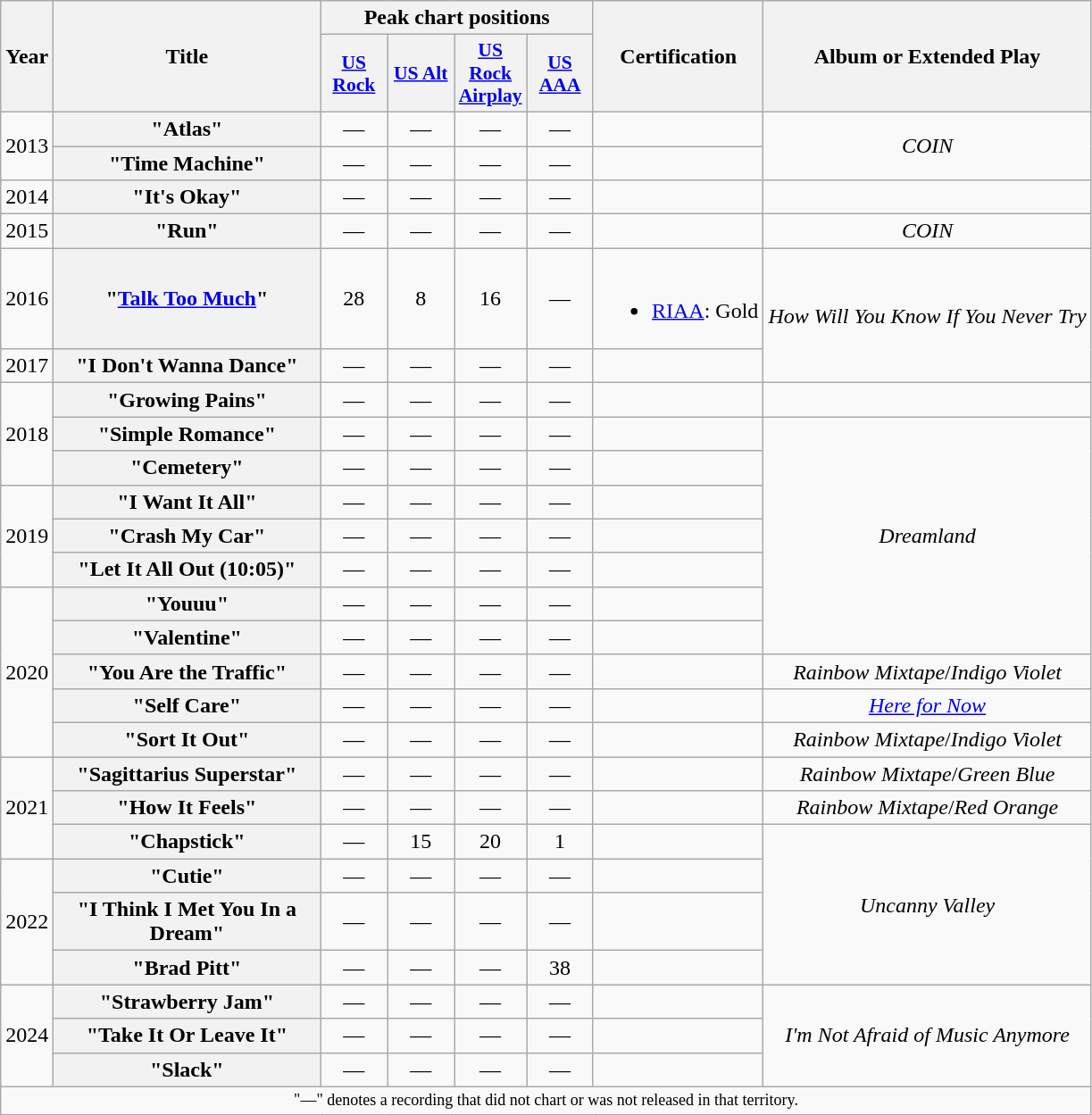<table class="wikitable plainrowheaders" style="text-align:center;">
<tr>
<th scope="col" rowspan="2">Year</th>
<th scope="col" rowspan="2" style="width:12em;">Title</th>
<th colspan="4" scope="col">Peak chart positions</th>
<th scope="col" rowspan="2">Certification</th>
<th rowspan="2">Album or Extended Play</th>
</tr>
<tr>
<th scope="col" style="width:3em;font-size:90%;"><a href='#'>US Rock</a><br></th>
<th scope="col" style="width:3em;font-size:90%;"><a href='#'>US Alt</a><br></th>
<th scope="col" style="width:3em;font-size:90%;"><a href='#'>US Rock Airplay</a><br></th>
<th scope="col" style="width:3em;font-size:90%;"><a href='#'>US AAA</a><br></th>
</tr>
<tr>
<td rowspan="2">2013</td>
<th scope="row">"Atlas"</th>
<td>—</td>
<td>—</td>
<td>—</td>
<td>—</td>
<td></td>
<td rowspan="2"><em>COIN</em></td>
</tr>
<tr>
<th scope="row">"Time Machine"</th>
<td>—</td>
<td>—</td>
<td>—</td>
<td>—</td>
<td></td>
</tr>
<tr>
<td>2014</td>
<th scope="row">"It's Okay"</th>
<td>—</td>
<td>—</td>
<td>—</td>
<td>—</td>
<td></td>
<td></td>
</tr>
<tr>
<td>2015</td>
<th scope="row">"Run"</th>
<td>—</td>
<td>—</td>
<td>—</td>
<td>—</td>
<td></td>
<td><em>COIN</em></td>
</tr>
<tr>
<td>2016</td>
<th scope="row">"<a href='#'>Talk Too Much</a>"</th>
<td>28</td>
<td>8</td>
<td>16</td>
<td>—</td>
<td><br><ul><li><a href='#'>RIAA</a>: Gold</li></ul></td>
<td rowspan="2"><em>How Will You Know If You Never Try</em></td>
</tr>
<tr>
<td>2017</td>
<th scope="row">"I Don't Wanna Dance"</th>
<td>—</td>
<td>—</td>
<td>—</td>
<td>—</td>
<td></td>
</tr>
<tr>
<td rowspan="3">2018</td>
<th scope="row">"Growing Pains"</th>
<td>—</td>
<td>—</td>
<td>—</td>
<td>—</td>
<td></td>
<td></td>
</tr>
<tr>
<th scope="row">"Simple Romance"</th>
<td>—</td>
<td>—</td>
<td>—</td>
<td>—</td>
<td></td>
<td rowspan="7"><em>Dreamland</em></td>
</tr>
<tr>
<th scope="row">"Cemetery"</th>
<td>—</td>
<td>—</td>
<td>—</td>
<td>—</td>
<td></td>
</tr>
<tr>
<td rowspan="3">2019</td>
<th scope="row">"I Want It All"</th>
<td>—</td>
<td>—</td>
<td>—</td>
<td>—</td>
<td></td>
</tr>
<tr>
<th scope="row">"Crash My Car"</th>
<td>—</td>
<td>—</td>
<td>—</td>
<td>—</td>
<td></td>
</tr>
<tr>
<th scope="row">"Let It All Out (10:05)"</th>
<td>—</td>
<td>—</td>
<td>—</td>
<td>—</td>
<td></td>
</tr>
<tr>
<td rowspan="5">2020</td>
<th scope="row">"Youuu"</th>
<td>—</td>
<td>—</td>
<td>—</td>
<td>—</td>
<td></td>
</tr>
<tr>
<th scope="row">"Valentine"</th>
<td>—</td>
<td>—</td>
<td>—</td>
<td>—</td>
<td></td>
</tr>
<tr>
<th scope="row">"You Are the Traffic"</th>
<td>—</td>
<td>—</td>
<td>—</td>
<td>—</td>
<td></td>
<td><em>Rainbow Mixtape</em>/<em>Indigo Violet</em></td>
</tr>
<tr>
<th scope="row">"Self Care"<br></th>
<td>—</td>
<td>—</td>
<td>—</td>
<td>—</td>
<td></td>
<td><em><a href='#'>Here for Now</a></em></td>
</tr>
<tr>
<th scope="row">"Sort It Out"</th>
<td>—</td>
<td>—</td>
<td>—</td>
<td>—</td>
<td></td>
<td><em>Rainbow Mixtape</em>/<em>Indigo Violet</em></td>
</tr>
<tr>
<td rowspan="3">2021</td>
<th scope="row">"Sagittarius Superstar"<br></th>
<td>—</td>
<td>—</td>
<td>—</td>
<td>—</td>
<td></td>
<td><em>Rainbow Mixtape</em>/<em>Green Blue</em></td>
</tr>
<tr>
<th scope="row">"How It Feels"</th>
<td>—</td>
<td>—</td>
<td>—</td>
<td>—</td>
<td></td>
<td><em>Rainbow Mixtape</em>/<em>Red Orange</em></td>
</tr>
<tr>
<th scope="row">"Chapstick"</th>
<td>—</td>
<td>15</td>
<td>20</td>
<td>1</td>
<td></td>
<td rowspan=4><em>Uncanny Valley</em></td>
</tr>
<tr>
<td rowspan=3>2022</td>
<th scope="row">"Cutie"</th>
<td>—</td>
<td>—</td>
<td>—</td>
<td>—</td>
<td></td>
</tr>
<tr>
<th scope="row">"I Think I Met You In a Dream"</th>
<td>—</td>
<td>—</td>
<td>—</td>
<td>—</td>
<td></td>
</tr>
<tr>
<th scope="row">"Brad Pitt"</th>
<td>—</td>
<td>—</td>
<td>—</td>
<td>38</td>
<td></td>
</tr>
<tr>
<td rowspan="3">2024</td>
<th scope="row">"Strawberry Jam"</th>
<td>—</td>
<td>—</td>
<td>—</td>
<td>—</td>
<td></td>
<td rowspan="3"><em>I'm Not Afraid of Music Anymore</em></td>
</tr>
<tr>
<th scope="row">"Take It Or Leave It"</th>
<td>—</td>
<td>—</td>
<td>—</td>
<td>—</td>
<td></td>
</tr>
<tr>
<th scope="row">"Slack"</th>
<td>—</td>
<td>—</td>
<td>—</td>
<td>—</td>
<td></td>
</tr>
<tr>
<td colspan="8" style="font-size:9pt">"—" denotes a recording that did not chart or was not released in that territory.</td>
</tr>
</table>
